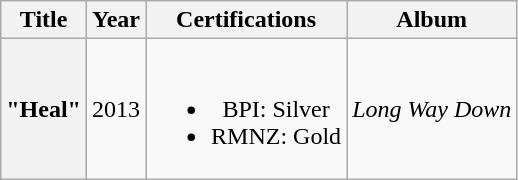<table class="wikitable plainrowheaders" style="text-align:center;">
<tr>
<th scope="col">Title</th>
<th scope="col">Year</th>
<th scope="col">Certifications</th>
<th scope="col">Album</th>
</tr>
<tr>
<th scope="row">"Heal"</th>
<td>2013</td>
<td><br><ul><li>BPI: Silver</li><li>RMNZ: Gold</li></ul></td>
<td><em>Long Way Down</em></td>
</tr>
</table>
